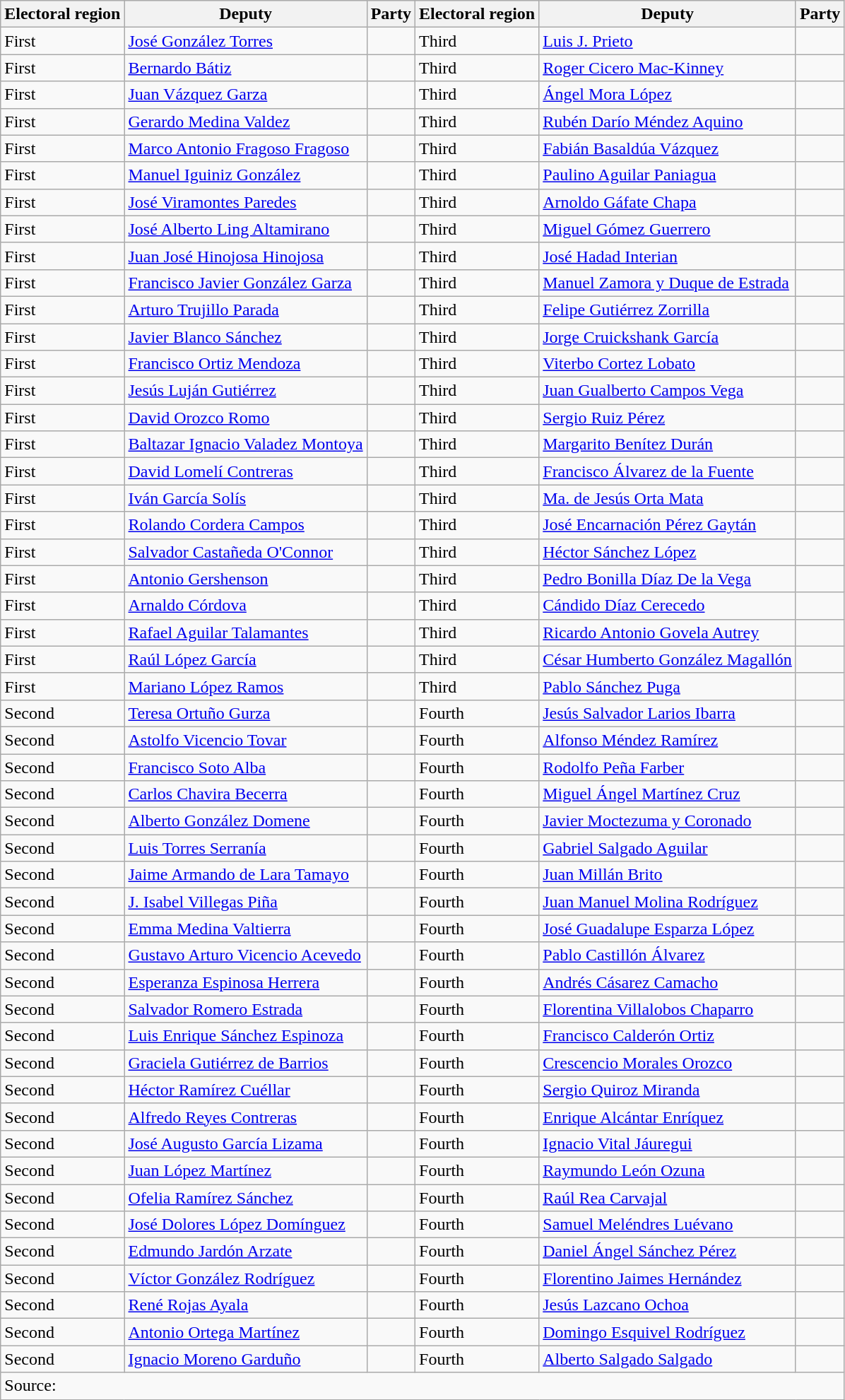<table class="wikitable mw-collapsible mw-collapsed">
<tr style="background:#efefef;">
<th><strong>Electoral region</strong></th>
<th><strong>Deputy</strong></th>
<th><strong>Party</strong></th>
<th><strong>Electoral region</strong></th>
<th><strong>Deputy</strong></th>
<th><strong>Party</strong></th>
</tr>
<tr>
<td>First</td>
<td><a href='#'>José González Torres</a></td>
<td></td>
<td>Third</td>
<td><a href='#'>Luis J. Prieto</a></td>
<td></td>
</tr>
<tr>
<td>First</td>
<td><a href='#'>Bernardo Bátiz</a></td>
<td></td>
<td>Third</td>
<td><a href='#'>Roger Cicero Mac-Kinney</a></td>
<td></td>
</tr>
<tr>
<td>First</td>
<td><a href='#'>Juan Vázquez Garza</a></td>
<td></td>
<td>Third</td>
<td><a href='#'>Ángel Mora López</a></td>
<td></td>
</tr>
<tr>
<td>First</td>
<td><a href='#'>Gerardo Medina Valdez</a></td>
<td></td>
<td>Third</td>
<td><a href='#'>Rubén Darío Méndez Aquino</a></td>
<td></td>
</tr>
<tr>
<td>First</td>
<td><a href='#'>Marco Antonio Fragoso Fragoso</a></td>
<td></td>
<td>Third</td>
<td><a href='#'>Fabián Basaldúa Vázquez</a></td>
<td></td>
</tr>
<tr>
<td>First</td>
<td><a href='#'>Manuel Iguiniz González</a></td>
<td></td>
<td>Third</td>
<td><a href='#'>Paulino Aguilar Paniagua</a></td>
<td></td>
</tr>
<tr>
<td>First</td>
<td><a href='#'>José Viramontes Paredes</a></td>
<td></td>
<td>Third</td>
<td><a href='#'>Arnoldo Gáfate Chapa</a></td>
<td></td>
</tr>
<tr>
<td>First</td>
<td><a href='#'>José Alberto Ling Altamirano</a></td>
<td></td>
<td>Third</td>
<td><a href='#'>Miguel Gómez Guerrero</a></td>
<td></td>
</tr>
<tr>
<td>First</td>
<td><a href='#'>Juan José Hinojosa Hinojosa</a></td>
<td></td>
<td>Third</td>
<td><a href='#'>José Hadad Interian</a></td>
<td></td>
</tr>
<tr>
<td>First</td>
<td><a href='#'>Francisco Javier González Garza</a></td>
<td></td>
<td>Third</td>
<td><a href='#'>Manuel Zamora y Duque de Estrada</a></td>
<td></td>
</tr>
<tr>
<td>First</td>
<td><a href='#'>Arturo Trujillo Parada</a></td>
<td></td>
<td>Third</td>
<td><a href='#'>Felipe Gutiérrez Zorrilla</a></td>
<td></td>
</tr>
<tr>
<td>First</td>
<td><a href='#'>Javier Blanco Sánchez</a></td>
<td></td>
<td>Third</td>
<td><a href='#'>Jorge Cruickshank García</a></td>
<td></td>
</tr>
<tr>
<td>First</td>
<td><a href='#'>Francisco Ortiz Mendoza</a></td>
<td></td>
<td>Third</td>
<td><a href='#'>Viterbo Cortez Lobato</a></td>
<td></td>
</tr>
<tr>
<td>First</td>
<td><a href='#'>Jesús Luján Gutiérrez</a></td>
<td></td>
<td>Third</td>
<td><a href='#'>Juan Gualberto Campos Vega</a></td>
<td></td>
</tr>
<tr>
<td>First</td>
<td><a href='#'>David Orozco Romo</a></td>
<td></td>
<td>Third</td>
<td><a href='#'>Sergio Ruiz Pérez</a></td>
<td></td>
</tr>
<tr>
<td>First</td>
<td><a href='#'>Baltazar Ignacio Valadez Montoya</a></td>
<td></td>
<td>Third</td>
<td><a href='#'>Margarito Benítez Durán</a></td>
<td></td>
</tr>
<tr>
<td>First</td>
<td><a href='#'>David Lomelí Contreras</a></td>
<td></td>
<td>Third</td>
<td><a href='#'>Francisco Álvarez de la Fuente</a></td>
<td></td>
</tr>
<tr>
<td>First</td>
<td><a href='#'>Iván García Solís</a></td>
<td></td>
<td>Third</td>
<td><a href='#'>Ma. de Jesús Orta Mata</a></td>
<td></td>
</tr>
<tr>
<td>First</td>
<td><a href='#'>Rolando Cordera Campos</a></td>
<td></td>
<td>Third</td>
<td><a href='#'>José Encarnación Pérez Gaytán</a></td>
<td></td>
</tr>
<tr>
<td>First</td>
<td><a href='#'>Salvador Castañeda O'Connor</a></td>
<td></td>
<td>Third</td>
<td><a href='#'>Héctor Sánchez López</a></td>
<td></td>
</tr>
<tr>
<td>First</td>
<td><a href='#'>Antonio Gershenson</a></td>
<td></td>
<td>Third</td>
<td><a href='#'>Pedro Bonilla Díaz De la Vega</a></td>
<td></td>
</tr>
<tr>
<td>First</td>
<td><a href='#'>Arnaldo Córdova</a></td>
<td></td>
<td>Third</td>
<td><a href='#'>Cándido Díaz Cerecedo</a></td>
<td></td>
</tr>
<tr>
<td>First</td>
<td><a href='#'>Rafael Aguilar Talamantes</a></td>
<td></td>
<td>Third</td>
<td><a href='#'>Ricardo Antonio Govela Autrey</a></td>
<td></td>
</tr>
<tr>
<td>First</td>
<td><a href='#'>Raúl López García</a></td>
<td></td>
<td>Third</td>
<td><a href='#'>César Humberto González Magallón</a></td>
<td></td>
</tr>
<tr>
<td>First</td>
<td><a href='#'>Mariano López Ramos</a></td>
<td></td>
<td>Third</td>
<td><a href='#'>Pablo Sánchez Puga</a></td>
<td></td>
</tr>
<tr>
<td>Second</td>
<td><a href='#'>Teresa Ortuño Gurza</a></td>
<td></td>
<td>Fourth</td>
<td><a href='#'>Jesús Salvador Larios Ibarra</a></td>
<td></td>
</tr>
<tr>
<td>Second</td>
<td><a href='#'>Astolfo Vicencio Tovar</a></td>
<td></td>
<td>Fourth</td>
<td><a href='#'>Alfonso Méndez Ramírez</a></td>
<td></td>
</tr>
<tr>
<td>Second</td>
<td><a href='#'>Francisco Soto Alba</a></td>
<td></td>
<td>Fourth</td>
<td><a href='#'>Rodolfo Peña Farber</a></td>
<td></td>
</tr>
<tr>
<td>Second</td>
<td><a href='#'>Carlos Chavira Becerra</a></td>
<td></td>
<td>Fourth</td>
<td><a href='#'>Miguel Ángel Martínez Cruz</a></td>
<td></td>
</tr>
<tr>
<td>Second</td>
<td><a href='#'>Alberto González Domene</a></td>
<td></td>
<td>Fourth</td>
<td><a href='#'>Javier Moctezuma y Coronado</a></td>
<td></td>
</tr>
<tr>
<td>Second</td>
<td><a href='#'>Luis Torres Serranía</a></td>
<td></td>
<td>Fourth</td>
<td><a href='#'>Gabriel Salgado Aguilar</a></td>
<td></td>
</tr>
<tr>
<td>Second</td>
<td><a href='#'>Jaime Armando de Lara Tamayo</a></td>
<td></td>
<td>Fourth</td>
<td><a href='#'>Juan Millán Brito</a></td>
<td></td>
</tr>
<tr>
<td>Second</td>
<td><a href='#'>J. Isabel Villegas Piña</a></td>
<td></td>
<td>Fourth</td>
<td><a href='#'>Juan Manuel Molina Rodríguez</a></td>
<td></td>
</tr>
<tr>
<td>Second</td>
<td><a href='#'>Emma Medina Valtierra</a></td>
<td></td>
<td>Fourth</td>
<td><a href='#'>José Guadalupe Esparza López</a></td>
<td></td>
</tr>
<tr>
<td>Second</td>
<td><a href='#'>Gustavo Arturo Vicencio Acevedo</a></td>
<td></td>
<td>Fourth</td>
<td><a href='#'>Pablo Castillón Álvarez</a></td>
<td></td>
</tr>
<tr>
<td>Second</td>
<td><a href='#'>Esperanza Espinosa Herrera</a></td>
<td></td>
<td>Fourth</td>
<td><a href='#'>Andrés Cásarez Camacho</a></td>
<td></td>
</tr>
<tr>
<td>Second</td>
<td><a href='#'>Salvador Romero Estrada</a></td>
<td></td>
<td>Fourth</td>
<td><a href='#'>Florentina Villalobos Chaparro</a></td>
<td></td>
</tr>
<tr>
<td>Second</td>
<td><a href='#'>Luis Enrique Sánchez Espinoza</a></td>
<td></td>
<td>Fourth</td>
<td><a href='#'>Francisco Calderón Ortiz</a></td>
<td></td>
</tr>
<tr>
<td>Second</td>
<td><a href='#'>Graciela Gutiérrez de Barrios</a></td>
<td></td>
<td>Fourth</td>
<td><a href='#'>Crescencio Morales Orozco</a></td>
<td></td>
</tr>
<tr>
<td>Second</td>
<td><a href='#'>Héctor Ramírez Cuéllar</a></td>
<td></td>
<td>Fourth</td>
<td><a href='#'>Sergio Quiroz Miranda</a></td>
<td></td>
</tr>
<tr>
<td>Second</td>
<td><a href='#'>Alfredo Reyes Contreras</a></td>
<td></td>
<td>Fourth</td>
<td><a href='#'>Enrique Alcántar Enríquez</a></td>
<td></td>
</tr>
<tr>
<td>Second</td>
<td><a href='#'>José Augusto García Lizama</a></td>
<td></td>
<td>Fourth</td>
<td><a href='#'>Ignacio Vital Jáuregui</a></td>
<td></td>
</tr>
<tr>
<td>Second</td>
<td><a href='#'>Juan López Martínez</a></td>
<td></td>
<td>Fourth</td>
<td><a href='#'>Raymundo León Ozuna</a></td>
<td></td>
</tr>
<tr>
<td>Second</td>
<td><a href='#'>Ofelia Ramírez Sánchez</a></td>
<td></td>
<td>Fourth</td>
<td><a href='#'>Raúl Rea Carvajal</a></td>
<td></td>
</tr>
<tr>
<td>Second</td>
<td><a href='#'>José Dolores López Domínguez</a></td>
<td></td>
<td>Fourth</td>
<td><a href='#'>Samuel Meléndres Luévano</a></td>
<td></td>
</tr>
<tr>
<td>Second</td>
<td><a href='#'>Edmundo Jardón Arzate</a></td>
<td></td>
<td>Fourth</td>
<td><a href='#'>Daniel Ángel Sánchez Pérez</a></td>
<td></td>
</tr>
<tr>
<td>Second</td>
<td><a href='#'>Víctor González Rodríguez</a></td>
<td></td>
<td>Fourth</td>
<td><a href='#'>Florentino Jaimes Hernández</a></td>
<td></td>
</tr>
<tr>
<td>Second</td>
<td><a href='#'>René Rojas Ayala</a></td>
<td></td>
<td>Fourth</td>
<td><a href='#'>Jesús Lazcano Ochoa</a></td>
<td></td>
</tr>
<tr>
<td>Second</td>
<td><a href='#'>Antonio Ortega Martínez</a></td>
<td></td>
<td>Fourth</td>
<td><a href='#'>Domingo Esquivel Rodríguez</a></td>
<td></td>
</tr>
<tr>
<td>Second</td>
<td><a href='#'>Ignacio Moreno Garduño</a></td>
<td></td>
<td>Fourth</td>
<td><a href='#'>Alberto Salgado Salgado</a></td>
<td></td>
</tr>
<tr>
<td colspan=6>Source: </td>
</tr>
</table>
